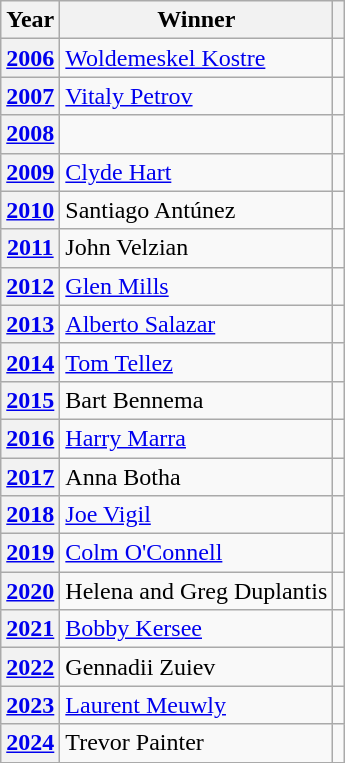<table class="wikitable sortable">
<tr>
<th scope="col">Year</th>
<th scope="col">Winner</th>
<th scope="col" class="unsortable"></th>
</tr>
<tr>
<th scope="row"><a href='#'>2006</a></th>
<td> <a href='#'>Woldemeskel Kostre</a></td>
<td align=center></td>
</tr>
<tr>
<th scope="row"><a href='#'>2007</a></th>
<td> <a href='#'>Vitaly Petrov</a></td>
<td align=center></td>
</tr>
<tr>
<th scope="row"><a href='#'>2008</a></th>
<td></td>
<td align=center></td>
</tr>
<tr>
<th scope="row"><a href='#'>2009</a></th>
<td> <a href='#'>Clyde Hart</a></td>
<td align=center></td>
</tr>
<tr>
<th scope="row"><a href='#'>2010</a></th>
<td> Santiago Antúnez</td>
<td align=center></td>
</tr>
<tr>
<th scope="row"><a href='#'>2011</a></th>
<td> John Velzian</td>
<td align=center></td>
</tr>
<tr>
<th scope="row"><a href='#'>2012</a></th>
<td> <a href='#'>Glen Mills</a></td>
<td align=center></td>
</tr>
<tr>
<th scope="row"><a href='#'>2013</a></th>
<td> <a href='#'>Alberto Salazar</a></td>
<td align=center></td>
</tr>
<tr>
<th scope="row"><a href='#'>2014</a></th>
<td> <a href='#'>Tom Tellez</a></td>
<td align=center></td>
</tr>
<tr>
<th scope="row"><a href='#'>2015</a></th>
<td> Bart Bennema</td>
<td align=center></td>
</tr>
<tr>
<th scope="row"><a href='#'>2016</a></th>
<td> <a href='#'>Harry Marra</a></td>
<td align=center></td>
</tr>
<tr>
<th scope="row"><a href='#'>2017</a></th>
<td> Anna Botha</td>
<td align=center></td>
</tr>
<tr>
<th scope="row"><a href='#'>2018</a></th>
<td> <a href='#'>Joe Vigil</a></td>
<td align=center></td>
</tr>
<tr>
<th scope="row"><a href='#'>2019</a></th>
<td> <a href='#'>Colm O'Connell</a></td>
<td align=center></td>
</tr>
<tr>
<th scope="row"><a href='#'>2020</a></th>
<td> Helena and Greg Duplantis</td>
<td align=center></td>
</tr>
<tr>
<th scope="row"><a href='#'>2021</a></th>
<td> <a href='#'>Bobby Kersee</a></td>
<td align=center></td>
</tr>
<tr>
<th scope="row"><a href='#'>2022</a></th>
<td> Gennadii Zuiev</td>
<td align=center></td>
</tr>
<tr>
<th scope="row"><a href='#'>2023</a></th>
<td> <a href='#'>Laurent Meuwly</a></td>
<td align=center></td>
</tr>
<tr>
<th scope="row"><a href='#'>2024</a></th>
<td> Trevor Painter</td>
<td align=center></td>
</tr>
</table>
